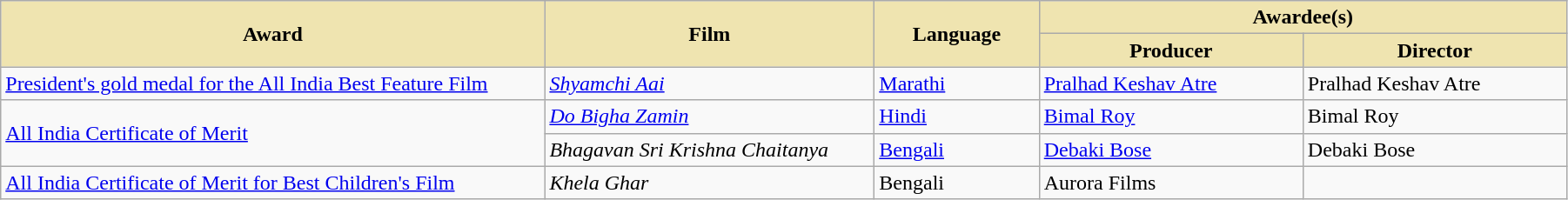<table class="wikitable sortable" style="width:95%">
<tr>
<th scope="col" rowspan="2" style="background-color:#EFE4B0;width:33%;">Award</th>
<th scope="col" rowspan="2" style="background-color:#EFE4B0;width:20%;">Film</th>
<th scope="col" rowspan="2" style="background-color:#EFE4B0;width:10%;">Language</th>
<th scope="col" colspan="2" style="background-color:#EFE4B0;width:32%;">Awardee(s)</th>
</tr>
<tr>
<th scope="col" style="background-color:#EFE4B0;">Producer</th>
<th scope="col" style="background-color:#EFE4B0;">Director</th>
</tr>
<tr>
<td><a href='#'>President's gold medal for the All India Best Feature Film</a></td>
<td><em><a href='#'>Shyamchi Aai</a></em></td>
<td><a href='#'>Marathi</a></td>
<td><a href='#'>Pralhad Keshav Atre</a></td>
<td>Pralhad Keshav Atre</td>
</tr>
<tr>
<td rowspan="2"><a href='#'>All India Certificate of Merit</a></td>
<td><em><a href='#'>Do Bigha Zamin</a></em></td>
<td><a href='#'>Hindi</a></td>
<td><a href='#'>Bimal Roy</a></td>
<td>Bimal Roy</td>
</tr>
<tr>
<td><em>Bhagavan Sri Krishna Chaitanya</em></td>
<td><a href='#'>Bengali</a></td>
<td><a href='#'>Debaki Bose</a></td>
<td>Debaki Bose</td>
</tr>
<tr>
<td><a href='#'>All India Certificate of Merit for Best Children's Film</a></td>
<td><em>Khela Ghar</em></td>
<td>Bengali</td>
<td>Aurora Films</td>
<td></td>
</tr>
</table>
